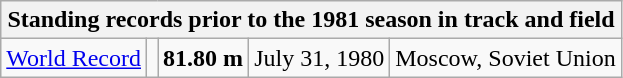<table class="wikitable" style="text-align:center;">
<tr>
<th colspan="5">Standing records prior to the 1981 season in track and field</th>
</tr>
<tr>
<td><a href='#'>World Record</a></td>
<td></td>
<td><strong>81.80 m </strong></td>
<td>July 31, 1980</td>
<td> Moscow, Soviet Union</td>
</tr>
</table>
